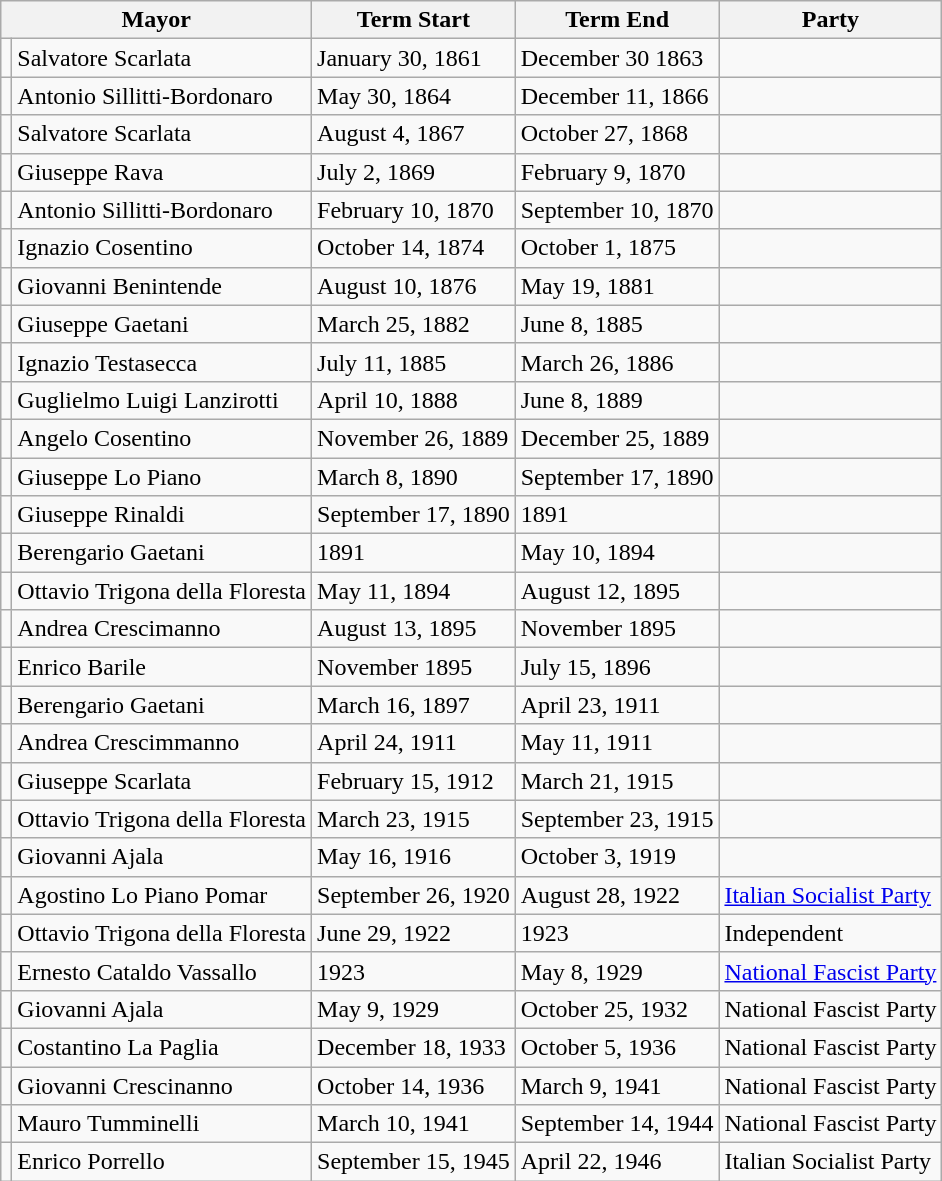<table class="wikitable">
<tr>
<th colspan="2">Mayor</th>
<th>Term Start</th>
<th>Term End</th>
<th>Party</th>
</tr>
<tr>
<td></td>
<td>Salvatore Scarlata</td>
<td>January 30, 1861</td>
<td>December 30 1863</td>
<td></td>
</tr>
<tr>
<td></td>
<td>Antonio Sillitti-Bordonaro</td>
<td>May 30, 1864</td>
<td>December 11, 1866</td>
<td></td>
</tr>
<tr>
<td></td>
<td>Salvatore Scarlata</td>
<td>August 4, 1867</td>
<td>October 27, 1868</td>
<td></td>
</tr>
<tr>
<td></td>
<td>Giuseppe Rava</td>
<td>July 2, 1869</td>
<td>February 9, 1870</td>
<td></td>
</tr>
<tr>
<td></td>
<td>Antonio Sillitti-Bordonaro</td>
<td>February 10, 1870</td>
<td>September 10, 1870</td>
<td></td>
</tr>
<tr>
<td></td>
<td>Ignazio Cosentino</td>
<td>October 14, 1874</td>
<td>October 1, 1875</td>
<td></td>
</tr>
<tr>
<td></td>
<td>Giovanni Benintende</td>
<td>August 10, 1876</td>
<td>May 19, 1881</td>
<td></td>
</tr>
<tr>
<td></td>
<td>Giuseppe Gaetani</td>
<td>March 25, 1882</td>
<td>June 8, 1885</td>
<td></td>
</tr>
<tr>
<td></td>
<td>Ignazio Testasecca</td>
<td>July 11, 1885</td>
<td>March 26, 1886</td>
<td></td>
</tr>
<tr>
<td></td>
<td>Guglielmo Luigi Lanzirotti</td>
<td>April 10, 1888</td>
<td>June 8, 1889</td>
<td></td>
</tr>
<tr>
<td></td>
<td>Angelo Cosentino</td>
<td>November 26, 1889</td>
<td>December 25, 1889</td>
<td></td>
</tr>
<tr>
<td></td>
<td>Giuseppe Lo Piano</td>
<td>March 8, 1890</td>
<td>September 17, 1890</td>
<td></td>
</tr>
<tr>
<td></td>
<td>Giuseppe Rinaldi</td>
<td>September 17, 1890</td>
<td>1891</td>
<td></td>
</tr>
<tr>
<td></td>
<td>Berengario Gaetani</td>
<td>1891</td>
<td>May 10, 1894</td>
<td></td>
</tr>
<tr>
<td></td>
<td>Ottavio Trigona della Floresta</td>
<td>May 11, 1894</td>
<td>August 12, 1895</td>
<td></td>
</tr>
<tr>
<td></td>
<td>Andrea Crescimanno</td>
<td>August 13, 1895</td>
<td>November 1895</td>
<td></td>
</tr>
<tr>
<td></td>
<td>Enrico Barile</td>
<td>November 1895</td>
<td>July 15, 1896</td>
<td></td>
</tr>
<tr>
<td></td>
<td>Berengario Gaetani</td>
<td>March 16, 1897</td>
<td>April 23, 1911</td>
<td></td>
</tr>
<tr>
<td></td>
<td>Andrea Crescimmanno</td>
<td>April 24, 1911</td>
<td>May 11, 1911</td>
<td></td>
</tr>
<tr>
<td></td>
<td>Giuseppe Scarlata</td>
<td>February 15, 1912</td>
<td>March 21, 1915</td>
<td></td>
</tr>
<tr>
<td></td>
<td>Ottavio Trigona della Floresta</td>
<td>March 23, 1915</td>
<td>September 23, 1915</td>
<td></td>
</tr>
<tr>
<td></td>
<td>Giovanni Ajala</td>
<td>May 16, 1916</td>
<td>October 3, 1919</td>
<td></td>
</tr>
<tr>
<td></td>
<td>Agostino Lo Piano Pomar</td>
<td>September 26, 1920</td>
<td>August 28, 1922</td>
<td><a href='#'>Italian Socialist Party</a></td>
</tr>
<tr>
<td></td>
<td>Ottavio Trigona della Floresta</td>
<td>June 29, 1922</td>
<td>1923</td>
<td>Independent</td>
</tr>
<tr>
<td></td>
<td>Ernesto Cataldo Vassallo</td>
<td>1923</td>
<td>May 8, 1929</td>
<td><a href='#'>National Fascist Party</a></td>
</tr>
<tr>
<td></td>
<td>Giovanni Ajala</td>
<td>May 9, 1929</td>
<td>October 25, 1932</td>
<td>National Fascist Party</td>
</tr>
<tr>
<td></td>
<td>Costantino La Paglia</td>
<td>December 18, 1933</td>
<td>October 5, 1936</td>
<td>National Fascist Party</td>
</tr>
<tr>
<td></td>
<td>Giovanni Crescinanno</td>
<td>October 14, 1936</td>
<td>March 9, 1941</td>
<td>National Fascist Party</td>
</tr>
<tr>
<td></td>
<td>Mauro Tumminelli</td>
<td>March 10, 1941</td>
<td>September 14, 1944</td>
<td>National Fascist Party</td>
</tr>
<tr>
<td></td>
<td>Enrico Porrello</td>
<td>September 15, 1945</td>
<td>April 22, 1946</td>
<td>Italian Socialist Party</td>
</tr>
</table>
